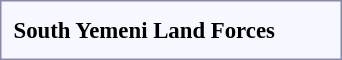<table style="border:1px solid #8888aa; background-color:#f7f8ff; padding:5px; font-size:95%; margin: 0px 12px 12px 0px;">
<tr>
<td rowspan=2><strong> South Yemeni Land Forces</strong></td>
<td colspan=8 rowspan=2></td>
<td colspan=2></td>
<td colspan=2></td>
<td colspan=2></td>
<td colspan=2></td>
<td colspan=2></td>
<td colspan=3></td>
<td colspan=3></td>
<td colspan=12></td>
</tr>
<tr style="text-align:center;">
<td colspan=2><br></td>
<td colspan=2><br></td>
<td colspan=2><br></td>
<td colspan=2><br></td>
<td colspan=2><br></td>
<td colspan=3><br></td>
<td colspan=3><br></td>
<td colspan=12><br>
</td>
</tr>
</table>
